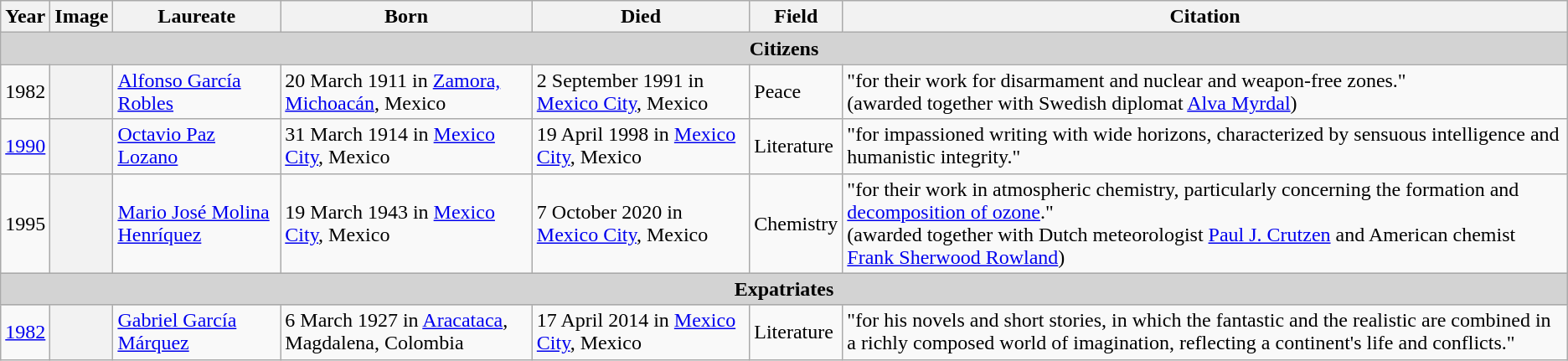<table class="wikitable sortable">
<tr>
<th>Year</th>
<th class="unportable">Image</th>
<th>Laureate</th>
<th>Born</th>
<th>Died</th>
<th>Field</th>
<th>Citation</th>
</tr>
<tr>
<td colspan=8 align=center style="background:lightgray;white-space:nowrap"><strong>Citizens</strong></td>
</tr>
<tr>
<td style="text-align:center;">1982</td>
<th scope="row"></th>
<td><a href='#'>Alfonso García Robles</a></td>
<td>20 March 1911 in <a href='#'>Zamora, Michoacán</a>, Mexico</td>
<td>2 September 1991 in <a href='#'>Mexico City</a>, Mexico</td>
<td>Peace</td>
<td>"for their work for disarmament and nuclear and weapon-free zones."<br><span>(awarded together with Swedish diplomat <a href='#'>Alva Myrdal</a>)</span></td>
</tr>
<tr>
<td style="text-align:center;"><a href='#'>1990</a></td>
<th scope="row"></th>
<td><a href='#'>Octavio Paz Lozano</a></td>
<td>31 March 1914 in <a href='#'>Mexico City</a>, Mexico</td>
<td>19 April 1998 in <a href='#'>Mexico City</a>, Mexico</td>
<td>Literature</td>
<td>"for impassioned writing with wide horizons, characterized by sensuous intelligence and humanistic integrity."</td>
</tr>
<tr>
<td style="text-align:center;">1995</td>
<th scope="row"></th>
<td><a href='#'>Mario José Molina Henríquez</a></td>
<td>19 March 1943 in <a href='#'>Mexico City</a>, Mexico</td>
<td>7 October 2020 in <a href='#'>Mexico City</a>, Mexico</td>
<td>Chemistry</td>
<td>"for their work in atmospheric chemistry, particularly concerning the formation and <a href='#'>decomposition of ozone</a>."<br><span>(awarded together with Dutch meteorologist <a href='#'>Paul J. Crutzen</a> and American chemist <a href='#'>Frank Sherwood Rowland</a>)</span></td>
</tr>
<tr>
<td colspan=8 align=center style="background:lightgray;white-space:nowrap"><strong>Expatriates</strong></td>
</tr>
<tr>
<td style="text-align:center;"><a href='#'>1982</a></td>
<th scope="row"></th>
<td><a href='#'>Gabriel García Márquez</a></td>
<td>6 March 1927 in <a href='#'>Aracataca</a>, Magdalena, Colombia</td>
<td>17 April 2014 in <a href='#'>Mexico City</a>, Mexico</td>
<td>Literature</td>
<td>"for his novels and short stories, in which the fantastic and the realistic are combined in a richly composed world of imagination, reflecting a continent's life and conflicts."</td>
</tr>
</table>
